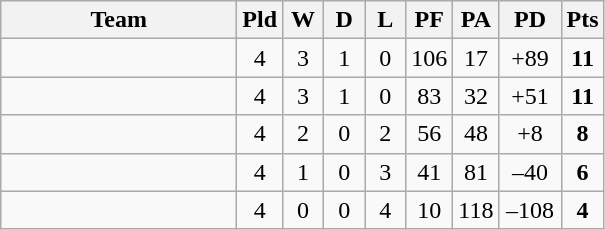<table class="wikitable" style="text-align:center;">
<tr>
<th width=150>Team</th>
<th width=20 abbr="Played">Pld</th>
<th width=20 abbr="Won">W</th>
<th width=20 abbr="Drawn">D</th>
<th width=20 abbr="Lost">L</th>
<th width=20 abbr="Points for">PF</th>
<th width=20 abbr="Points against">PA</th>
<th width=34 abbr="Points difference">PD</th>
<th width=20 abbr="Points">Pts</th>
</tr>
<tr>
<td style="text-align:left;"></td>
<td>4</td>
<td>3</td>
<td>1</td>
<td>0</td>
<td>106</td>
<td>17</td>
<td>+89</td>
<td><strong>11</strong></td>
</tr>
<tr>
<td style="text-align:left;"></td>
<td>4</td>
<td>3</td>
<td>1</td>
<td>0</td>
<td>83</td>
<td>32</td>
<td>+51</td>
<td><strong>11</strong></td>
</tr>
<tr>
<td style="text-align:left;"></td>
<td>4</td>
<td>2</td>
<td>0</td>
<td>2</td>
<td>56</td>
<td>48</td>
<td>+8</td>
<td><strong>8</strong></td>
</tr>
<tr>
<td style="text-align:left;"></td>
<td>4</td>
<td>1</td>
<td>0</td>
<td>3</td>
<td>41</td>
<td>81</td>
<td>–40</td>
<td><strong>6</strong></td>
</tr>
<tr>
<td style="text-align:left;"></td>
<td>4</td>
<td>0</td>
<td>0</td>
<td>4</td>
<td>10</td>
<td>118</td>
<td>–108</td>
<td><strong>4</strong></td>
</tr>
</table>
